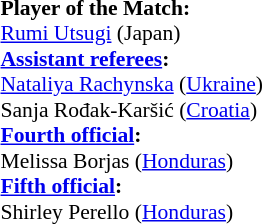<table width=50% style="font-size: 90%">
<tr>
<td><br><strong>Player of the Match:</strong>
<br><a href='#'>Rumi Utsugi</a> (Japan)<br><strong><a href='#'>Assistant referees</a>:</strong>
<br><a href='#'>Nataliya Rachynska</a> (<a href='#'>Ukraine</a>)
<br>Sanja Rođak-Karšić (<a href='#'>Croatia</a>)
<br><strong><a href='#'>Fourth official</a>:</strong>
<br>Melissa Borjas (<a href='#'>Honduras</a>)
<br><strong><a href='#'>Fifth official</a>:</strong>
<br>Shirley Perello (<a href='#'>Honduras</a>)</td>
</tr>
</table>
